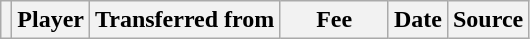<table class="wikitable plainrowheaders sortable">
<tr>
<th></th>
<th scope="col">Player</th>
<th>Transferred from</th>
<th style="width: 65px;">Fee</th>
<th scope="col">Date</th>
<th scope="col">Source</th>
</tr>
</table>
